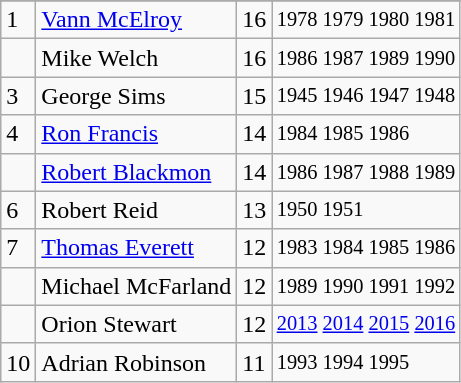<table class="wikitable">
<tr>
</tr>
<tr>
<td>1</td>
<td><a href='#'>Vann McElroy</a></td>
<td>16</td>
<td style="font-size:85%;">1978 1979 1980 1981</td>
</tr>
<tr>
<td></td>
<td>Mike Welch</td>
<td>16</td>
<td style="font-size:85%;">1986 1987 1989 1990</td>
</tr>
<tr>
<td>3</td>
<td>George Sims</td>
<td>15</td>
<td style="font-size:85%;">1945 1946 1947 1948</td>
</tr>
<tr>
<td>4</td>
<td><a href='#'>Ron Francis</a></td>
<td>14</td>
<td style="font-size:85%;">1984 1985 1986</td>
</tr>
<tr>
<td></td>
<td><a href='#'>Robert Blackmon</a></td>
<td>14</td>
<td style="font-size:85%;">1986 1987 1988 1989</td>
</tr>
<tr>
<td>6</td>
<td>Robert Reid</td>
<td>13</td>
<td style="font-size:85%;">1950 1951</td>
</tr>
<tr>
<td>7</td>
<td><a href='#'>Thomas Everett</a></td>
<td>12</td>
<td style="font-size:85%;">1983 1984 1985 1986</td>
</tr>
<tr>
<td></td>
<td>Michael McFarland</td>
<td>12</td>
<td style="font-size:85%;">1989 1990 1991 1992</td>
</tr>
<tr>
<td></td>
<td>Orion Stewart</td>
<td>12</td>
<td style="font-size:85%;"><a href='#'>2013</a> <a href='#'>2014</a> <a href='#'>2015</a> <a href='#'>2016</a></td>
</tr>
<tr>
<td>10</td>
<td>Adrian Robinson</td>
<td>11</td>
<td style="font-size:85%;">1993 1994 1995</td>
</tr>
</table>
